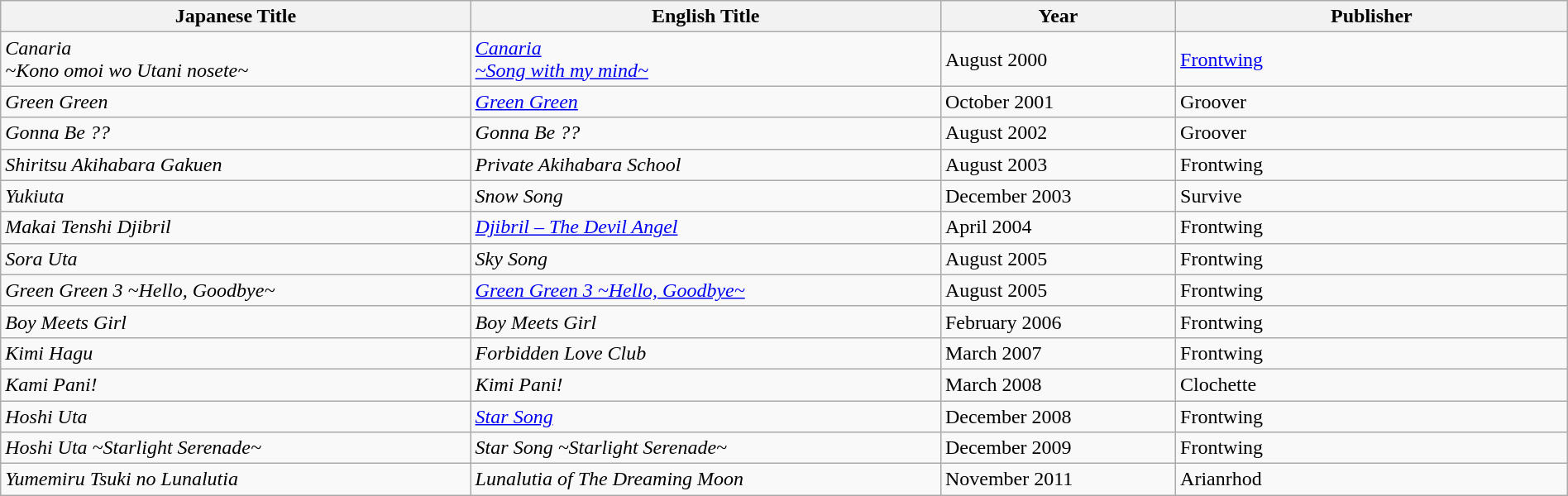<table class="wikitable" style="width:100%">
<tr>
<th style="width: 30%;">Japanese Title</th>
<th style="width: 30%;">English Title</th>
<th style="width: 15%;">Year</th>
<th style="width: 25%;">Publisher</th>
</tr>
<tr>
<td><em>Canaria<br>~Kono omoi wo Utani nosete~</em></td>
<td><em><a href='#'>Canaria<br>~Song with my mind~</a></em></td>
<td>August 2000</td>
<td><a href='#'>Frontwing</a></td>
</tr>
<tr>
<td><em>Green Green</em></td>
<td><em><a href='#'>Green Green</a></em></td>
<td>October 2001</td>
<td>Groover</td>
</tr>
<tr>
<td><em>Gonna Be ??</em></td>
<td><em>Gonna Be ??</em></td>
<td>August 2002</td>
<td>Groover</td>
</tr>
<tr>
<td><em>Shiritsu Akihabara Gakuen</em></td>
<td><em>Private Akihabara School</em></td>
<td>August 2003</td>
<td>Frontwing</td>
</tr>
<tr>
<td><em>Yukiuta</em></td>
<td><em>Snow Song</em></td>
<td>December 2003</td>
<td>Survive</td>
</tr>
<tr>
<td><em>Makai Tenshi Djibril</em></td>
<td><em><a href='#'>Djibril – The Devil Angel</a></em></td>
<td>April 2004</td>
<td>Frontwing</td>
</tr>
<tr>
<td><em>Sora Uta</em></td>
<td><em>Sky Song</em></td>
<td>August 2005</td>
<td>Frontwing</td>
</tr>
<tr>
<td><em>Green Green 3 ~Hello, Goodbye~</em></td>
<td><em><a href='#'>Green Green 3 ~Hello, Goodbye~</a></em></td>
<td>August 2005</td>
<td>Frontwing</td>
</tr>
<tr>
<td><em>Boy Meets Girl</em></td>
<td><em>Boy Meets Girl</em></td>
<td>February 2006</td>
<td>Frontwing</td>
</tr>
<tr>
<td><em>Kimi Hagu</em></td>
<td><em>Forbidden Love Club</em></td>
<td>March 2007</td>
<td>Frontwing</td>
</tr>
<tr>
<td><em>Kami Pani!</em></td>
<td><em>Kimi Pani!</em></td>
<td>March 2008</td>
<td>Clochette</td>
</tr>
<tr>
<td><em>Hoshi Uta</em></td>
<td><em><a href='#'>Star Song</a></em></td>
<td>December 2008</td>
<td>Frontwing</td>
</tr>
<tr>
<td><em>Hoshi Uta ~Starlight Serenade~</em></td>
<td><em>Star Song ~Starlight Serenade~</em></td>
<td>December 2009</td>
<td>Frontwing</td>
</tr>
<tr>
<td><em>Yumemiru Tsuki no Lunalutia</em></td>
<td><em>Lunalutia of The Dreaming Moon</em></td>
<td>November 2011</td>
<td>Arianrhod</td>
</tr>
</table>
